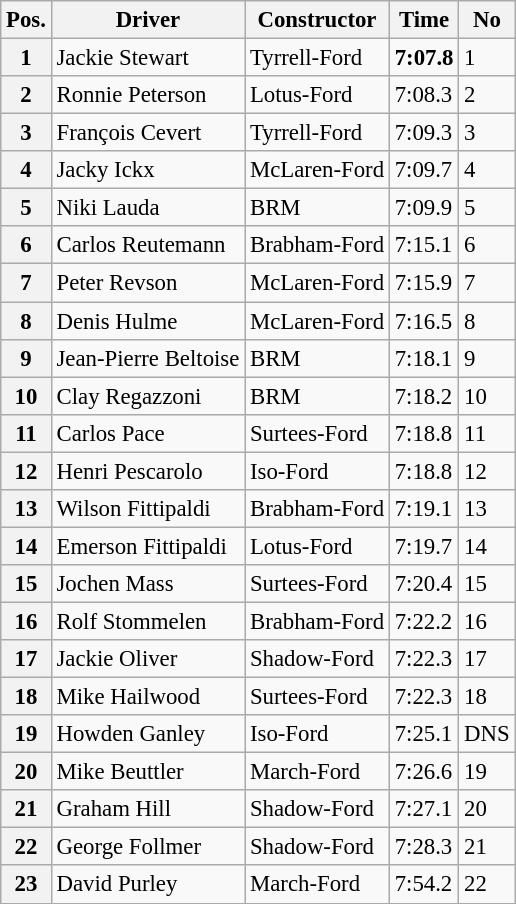<table class="wikitable sortable" style="font-size: 95%;">
<tr>
<th>Pos.</th>
<th>Driver</th>
<th>Constructor</th>
<th>Time</th>
<th>No</th>
</tr>
<tr>
<th>1</th>
<td>Jackie Stewart</td>
<td>Tyrrell-Ford</td>
<td><strong>7:07.8</strong></td>
<td>1</td>
</tr>
<tr>
<th>2</th>
<td>Ronnie Peterson</td>
<td>Lotus-Ford</td>
<td>7:08.3</td>
<td>2</td>
</tr>
<tr>
<th>3</th>
<td>François Cevert</td>
<td>Tyrrell-Ford</td>
<td>7:09.3</td>
<td>3</td>
</tr>
<tr>
<th>4</th>
<td>Jacky Ickx</td>
<td>McLaren-Ford</td>
<td>7:09.7</td>
<td>4</td>
</tr>
<tr>
<th>5</th>
<td>Niki Lauda</td>
<td>BRM</td>
<td>7:09.9</td>
<td>5</td>
</tr>
<tr>
<th>6</th>
<td>Carlos Reutemann</td>
<td>Brabham-Ford</td>
<td>7:15.1</td>
<td>6</td>
</tr>
<tr>
<th>7</th>
<td>Peter Revson</td>
<td>McLaren-Ford</td>
<td>7:15.9</td>
<td>7</td>
</tr>
<tr>
<th>8</th>
<td>Denis Hulme</td>
<td>McLaren-Ford</td>
<td>7:16.5</td>
<td>8</td>
</tr>
<tr>
<th>9</th>
<td>Jean-Pierre Beltoise</td>
<td>BRM</td>
<td>7:18.1</td>
<td>9</td>
</tr>
<tr>
<th>10</th>
<td>Clay Regazzoni</td>
<td>BRM</td>
<td>7:18.2</td>
<td>10</td>
</tr>
<tr>
<th>11</th>
<td>Carlos Pace</td>
<td>Surtees-Ford</td>
<td>7:18.8</td>
<td>11</td>
</tr>
<tr>
<th>12</th>
<td>Henri Pescarolo</td>
<td>Iso-Ford</td>
<td>7:18.8</td>
<td>12</td>
</tr>
<tr>
<th>13</th>
<td>Wilson Fittipaldi</td>
<td>Brabham-Ford</td>
<td>7:19.1</td>
<td>13</td>
</tr>
<tr>
<th>14</th>
<td>Emerson Fittipaldi</td>
<td>Lotus-Ford</td>
<td>7:19.7</td>
<td>14</td>
</tr>
<tr>
<th>15</th>
<td>Jochen Mass</td>
<td>Surtees-Ford</td>
<td>7:20.4</td>
<td>15</td>
</tr>
<tr>
<th>16</th>
<td>Rolf Stommelen</td>
<td>Brabham-Ford</td>
<td>7:22.2</td>
<td>16</td>
</tr>
<tr>
<th>17</th>
<td>Jackie Oliver</td>
<td>Shadow-Ford</td>
<td>7:22.3</td>
<td>17</td>
</tr>
<tr>
<th>18</th>
<td>Mike Hailwood</td>
<td>Surtees-Ford</td>
<td>7:22.3</td>
<td>18</td>
</tr>
<tr>
<th>19</th>
<td>Howden Ganley</td>
<td>Iso-Ford</td>
<td>7:25.1</td>
<td>DNS</td>
</tr>
<tr>
<th>20</th>
<td>Mike Beuttler</td>
<td>March-Ford</td>
<td>7:26.6</td>
<td>19</td>
</tr>
<tr>
<th>21</th>
<td>Graham Hill</td>
<td>Shadow-Ford</td>
<td>7:27.1</td>
<td>20</td>
</tr>
<tr>
<th>22</th>
<td>George Follmer</td>
<td>Shadow-Ford</td>
<td>7:28.3</td>
<td>21</td>
</tr>
<tr>
<th>23</th>
<td>David Purley</td>
<td>March-Ford</td>
<td>7:54.2</td>
<td>22</td>
</tr>
</table>
